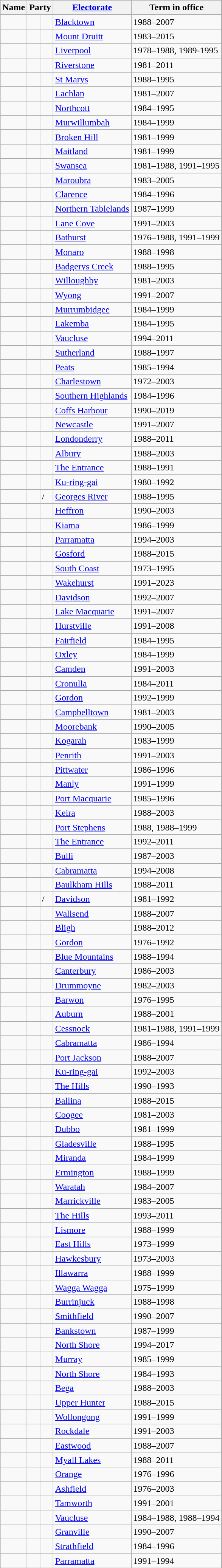<table class="wikitable sortable">
<tr>
<th>Name</th>
<th colspan=2>Party</th>
<th><a href='#'>Electorate</a></th>
<th>Term in office</th>
</tr>
<tr>
<td></td>
<td> </td>
<td></td>
<td><a href='#'>Blacktown</a></td>
<td>1988–2007</td>
</tr>
<tr>
<td></td>
<td> </td>
<td></td>
<td><a href='#'>Mount Druitt</a></td>
<td>1983–2015</td>
</tr>
<tr>
<td></td>
<td> </td>
<td></td>
<td><a href='#'>Liverpool</a></td>
<td>1978–1988, 1989-1995</td>
</tr>
<tr>
<td></td>
<td> </td>
<td></td>
<td><a href='#'>Riverstone</a></td>
<td>1981–2011</td>
</tr>
<tr>
<td></td>
<td> </td>
<td></td>
<td><a href='#'>St Marys</a></td>
<td>1988–1995</td>
</tr>
<tr>
<td></td>
<td> </td>
<td></td>
<td><a href='#'>Lachlan</a></td>
<td>1981–2007</td>
</tr>
<tr>
<td></td>
<td> </td>
<td></td>
<td><a href='#'>Northcott</a></td>
<td>1984–1995</td>
</tr>
<tr>
<td></td>
<td> </td>
<td></td>
<td><a href='#'>Murwillumbah</a></td>
<td>1984–1999</td>
</tr>
<tr>
<td></td>
<td> </td>
<td></td>
<td><a href='#'>Broken Hill</a></td>
<td>1981–1999</td>
</tr>
<tr>
<td></td>
<td> </td>
<td></td>
<td><a href='#'>Maitland</a></td>
<td>1981–1999</td>
</tr>
<tr>
<td></td>
<td> </td>
<td></td>
<td><a href='#'>Swansea</a></td>
<td>1981–1988, 1991–1995</td>
</tr>
<tr>
<td></td>
<td> </td>
<td></td>
<td><a href='#'>Maroubra</a></td>
<td>1983–2005</td>
</tr>
<tr>
<td></td>
<td> </td>
<td></td>
<td><a href='#'>Clarence</a></td>
<td>1984–1996</td>
</tr>
<tr>
<td></td>
<td> </td>
<td></td>
<td><a href='#'>Northern Tablelands</a></td>
<td>1987–1999</td>
</tr>
<tr>
<td></td>
<td> </td>
<td></td>
<td><a href='#'>Lane Cove</a></td>
<td>1991–2003</td>
</tr>
<tr>
<td></td>
<td> </td>
<td></td>
<td><a href='#'>Bathurst</a></td>
<td>1976–1988, 1991–1999</td>
</tr>
<tr>
<td></td>
<td> </td>
<td></td>
<td><a href='#'>Monaro</a></td>
<td>1988–1998</td>
</tr>
<tr>
<td></td>
<td> </td>
<td></td>
<td><a href='#'>Badgerys Creek</a></td>
<td>1988–1995</td>
</tr>
<tr>
<td></td>
<td> </td>
<td></td>
<td><a href='#'>Willoughby</a></td>
<td>1981–2003</td>
</tr>
<tr>
<td></td>
<td> </td>
<td></td>
<td><a href='#'>Wyong</a></td>
<td>1991–2007</td>
</tr>
<tr>
<td></td>
<td> </td>
<td></td>
<td><a href='#'>Murrumbidgee</a></td>
<td>1984–1999</td>
</tr>
<tr>
<td></td>
<td> </td>
<td></td>
<td><a href='#'>Lakemba</a></td>
<td>1984–1995</td>
</tr>
<tr>
<td></td>
<td> </td>
<td></td>
<td><a href='#'>Vaucluse</a></td>
<td>1994–2011</td>
</tr>
<tr>
<td></td>
<td> </td>
<td></td>
<td><a href='#'>Sutherland</a></td>
<td>1988–1997</td>
</tr>
<tr>
<td></td>
<td> </td>
<td></td>
<td><a href='#'>Peats</a></td>
<td>1985–1994</td>
</tr>
<tr>
<td></td>
<td> </td>
<td></td>
<td><a href='#'>Charlestown</a></td>
<td>1972–2003</td>
</tr>
<tr>
<td></td>
<td> </td>
<td></td>
<td><a href='#'>Southern Highlands</a></td>
<td>1984–1996</td>
</tr>
<tr>
<td></td>
<td> </td>
<td></td>
<td><a href='#'>Coffs Harbour</a></td>
<td>1990–2019</td>
</tr>
<tr>
<td></td>
<td> </td>
<td></td>
<td><a href='#'>Newcastle</a></td>
<td>1991–2007</td>
</tr>
<tr>
<td></td>
<td> </td>
<td></td>
<td><a href='#'>Londonderry</a></td>
<td>1988–2011</td>
</tr>
<tr>
<td></td>
<td> </td>
<td></td>
<td><a href='#'>Albury</a></td>
<td>1988–2003</td>
</tr>
<tr>
<td></td>
<td> </td>
<td></td>
<td><a href='#'>The Entrance</a></td>
<td>1988–1991</td>
</tr>
<tr>
<td></td>
<td> </td>
<td></td>
<td><a href='#'>Ku-ring-gai</a></td>
<td>1980–1992</td>
</tr>
<tr>
<td></td>
<td> </td>
<td>/</td>
<td><a href='#'>Georges River</a></td>
<td>1988–1995</td>
</tr>
<tr>
<td></td>
<td> </td>
<td></td>
<td><a href='#'>Heffron</a></td>
<td>1990–2003</td>
</tr>
<tr>
<td></td>
<td> </td>
<td></td>
<td><a href='#'>Kiama</a></td>
<td>1986–1999</td>
</tr>
<tr>
<td></td>
<td> </td>
<td></td>
<td><a href='#'>Parramatta</a></td>
<td>1994–2003</td>
</tr>
<tr>
<td></td>
<td> </td>
<td></td>
<td><a href='#'>Gosford</a></td>
<td>1988–2015</td>
</tr>
<tr>
<td></td>
<td> </td>
<td></td>
<td><a href='#'>South Coast</a></td>
<td>1973–1995</td>
</tr>
<tr>
<td></td>
<td> </td>
<td></td>
<td><a href='#'>Wakehurst</a></td>
<td>1991–2023</td>
</tr>
<tr>
<td></td>
<td> </td>
<td></td>
<td><a href='#'>Davidson</a></td>
<td>1992–2007</td>
</tr>
<tr>
<td></td>
<td> </td>
<td></td>
<td><a href='#'>Lake Macquarie</a></td>
<td>1991–2007</td>
</tr>
<tr>
<td></td>
<td> </td>
<td></td>
<td><a href='#'>Hurstville</a></td>
<td>1991–2008</td>
</tr>
<tr>
<td></td>
<td> </td>
<td></td>
<td><a href='#'>Fairfield</a></td>
<td>1984–1995</td>
</tr>
<tr>
<td></td>
<td> </td>
<td></td>
<td><a href='#'>Oxley</a></td>
<td>1984–1999</td>
</tr>
<tr>
<td></td>
<td> </td>
<td></td>
<td><a href='#'>Camden</a></td>
<td>1991–2003</td>
</tr>
<tr>
<td></td>
<td> </td>
<td></td>
<td><a href='#'>Cronulla</a></td>
<td>1984–2011</td>
</tr>
<tr>
<td></td>
<td> </td>
<td></td>
<td><a href='#'>Gordon</a></td>
<td>1992–1999</td>
</tr>
<tr>
<td></td>
<td> </td>
<td></td>
<td><a href='#'>Campbelltown</a></td>
<td>1981–2003</td>
</tr>
<tr>
<td></td>
<td> </td>
<td></td>
<td><a href='#'>Moorebank</a></td>
<td>1990–2005</td>
</tr>
<tr>
<td></td>
<td> </td>
<td></td>
<td><a href='#'>Kogarah</a></td>
<td>1983–1999</td>
</tr>
<tr>
<td></td>
<td> </td>
<td></td>
<td><a href='#'>Penrith</a></td>
<td>1991–2003</td>
</tr>
<tr>
<td></td>
<td> </td>
<td></td>
<td><a href='#'>Pittwater</a></td>
<td>1986–1996</td>
</tr>
<tr>
<td></td>
<td> </td>
<td></td>
<td><a href='#'>Manly</a></td>
<td>1991–1999</td>
</tr>
<tr>
<td></td>
<td> </td>
<td></td>
<td><a href='#'>Port Macquarie</a></td>
<td>1985–1996</td>
</tr>
<tr>
<td></td>
<td> </td>
<td></td>
<td><a href='#'>Keira</a></td>
<td>1988–2003</td>
</tr>
<tr>
<td></td>
<td> </td>
<td></td>
<td><a href='#'>Port Stephens</a></td>
<td>1988, 1988–1999</td>
</tr>
<tr>
<td></td>
<td> </td>
<td></td>
<td><a href='#'>The Entrance</a></td>
<td>1992–2011</td>
</tr>
<tr>
<td></td>
<td> </td>
<td></td>
<td><a href='#'>Bulli</a></td>
<td>1987–2003</td>
</tr>
<tr>
<td></td>
<td> </td>
<td></td>
<td><a href='#'>Cabramatta</a></td>
<td>1994–2008</td>
</tr>
<tr>
<td></td>
<td> </td>
<td></td>
<td><a href='#'>Baulkham Hills</a></td>
<td>1988–2011</td>
</tr>
<tr>
<td></td>
<td> </td>
<td>/</td>
<td><a href='#'>Davidson</a></td>
<td>1981–1992</td>
</tr>
<tr>
<td></td>
<td> </td>
<td></td>
<td><a href='#'>Wallsend</a></td>
<td>1988–2007</td>
</tr>
<tr>
<td></td>
<td> </td>
<td></td>
<td><a href='#'>Bligh</a></td>
<td>1988–2012</td>
</tr>
<tr>
<td></td>
<td> </td>
<td></td>
<td><a href='#'>Gordon</a></td>
<td>1976–1992</td>
</tr>
<tr>
<td></td>
<td> </td>
<td></td>
<td><a href='#'>Blue Mountains</a></td>
<td>1988–1994</td>
</tr>
<tr>
<td></td>
<td> </td>
<td></td>
<td><a href='#'>Canterbury</a></td>
<td>1986–2003</td>
</tr>
<tr>
<td></td>
<td> </td>
<td></td>
<td><a href='#'>Drummoyne</a></td>
<td>1982–2003</td>
</tr>
<tr>
<td></td>
<td> </td>
<td></td>
<td><a href='#'>Barwon</a></td>
<td>1976–1995</td>
</tr>
<tr>
<td></td>
<td> </td>
<td></td>
<td><a href='#'>Auburn</a></td>
<td>1988–2001</td>
</tr>
<tr>
<td></td>
<td> </td>
<td></td>
<td><a href='#'>Cessnock</a></td>
<td>1981–1988, 1991–1999</td>
</tr>
<tr>
<td></td>
<td> </td>
<td></td>
<td><a href='#'>Cabramatta</a></td>
<td>1986–1994</td>
</tr>
<tr>
<td></td>
<td> </td>
<td></td>
<td><a href='#'>Port Jackson</a></td>
<td>1988–2007</td>
</tr>
<tr>
<td></td>
<td> </td>
<td></td>
<td><a href='#'>Ku-ring-gai</a></td>
<td>1992–2003</td>
</tr>
<tr>
<td></td>
<td> </td>
<td></td>
<td><a href='#'>The Hills</a></td>
<td>1990–1993</td>
</tr>
<tr>
<td></td>
<td> </td>
<td></td>
<td><a href='#'>Ballina</a></td>
<td>1988–2015</td>
</tr>
<tr>
<td></td>
<td> </td>
<td></td>
<td><a href='#'>Coogee</a></td>
<td>1981–2003</td>
</tr>
<tr>
<td></td>
<td> </td>
<td></td>
<td><a href='#'>Dubbo</a></td>
<td>1981–1999</td>
</tr>
<tr>
<td></td>
<td> </td>
<td></td>
<td><a href='#'>Gladesville</a></td>
<td>1988–1995</td>
</tr>
<tr>
<td></td>
<td> </td>
<td></td>
<td><a href='#'>Miranda</a></td>
<td>1984–1999</td>
</tr>
<tr>
<td></td>
<td> </td>
<td></td>
<td><a href='#'>Ermington</a></td>
<td>1988–1999</td>
</tr>
<tr>
<td></td>
<td> </td>
<td></td>
<td><a href='#'>Waratah</a></td>
<td>1984–2007</td>
</tr>
<tr>
<td></td>
<td> </td>
<td></td>
<td><a href='#'>Marrickville</a></td>
<td>1983–2005</td>
</tr>
<tr>
<td></td>
<td> </td>
<td></td>
<td><a href='#'>The Hills</a></td>
<td>1993–2011</td>
</tr>
<tr>
<td></td>
<td> </td>
<td></td>
<td><a href='#'>Lismore</a></td>
<td>1988–1999</td>
</tr>
<tr>
<td></td>
<td> </td>
<td></td>
<td><a href='#'>East Hills</a></td>
<td>1973–1999</td>
</tr>
<tr>
<td></td>
<td> </td>
<td></td>
<td><a href='#'>Hawkesbury</a></td>
<td>1973–2003</td>
</tr>
<tr>
<td></td>
<td> </td>
<td></td>
<td><a href='#'>Illawarra</a></td>
<td>1988–1999</td>
</tr>
<tr>
<td></td>
<td> </td>
<td></td>
<td><a href='#'>Wagga Wagga</a></td>
<td>1975–1999</td>
</tr>
<tr>
<td></td>
<td> </td>
<td></td>
<td><a href='#'>Burrinjuck</a></td>
<td>1988–1998</td>
</tr>
<tr>
<td></td>
<td> </td>
<td></td>
<td><a href='#'>Smithfield</a></td>
<td>1990–2007</td>
</tr>
<tr>
<td></td>
<td> </td>
<td></td>
<td><a href='#'>Bankstown</a></td>
<td>1987–1999</td>
</tr>
<tr>
<td></td>
<td> </td>
<td></td>
<td><a href='#'>North Shore</a></td>
<td>1994–2017</td>
</tr>
<tr>
<td></td>
<td> </td>
<td></td>
<td><a href='#'>Murray</a></td>
<td>1985–1999</td>
</tr>
<tr>
<td></td>
<td> </td>
<td></td>
<td><a href='#'>North Shore</a></td>
<td>1984–1993</td>
</tr>
<tr>
<td></td>
<td> </td>
<td></td>
<td><a href='#'>Bega</a></td>
<td>1988–2003</td>
</tr>
<tr>
<td></td>
<td> </td>
<td></td>
<td><a href='#'>Upper Hunter</a></td>
<td>1988–2015</td>
</tr>
<tr>
<td></td>
<td> </td>
<td></td>
<td><a href='#'>Wollongong</a></td>
<td>1991–1999</td>
</tr>
<tr>
<td></td>
<td> </td>
<td></td>
<td><a href='#'>Rockdale</a></td>
<td>1991–2003</td>
</tr>
<tr>
<td></td>
<td> </td>
<td></td>
<td><a href='#'>Eastwood</a></td>
<td>1988–2007</td>
</tr>
<tr>
<td></td>
<td> </td>
<td></td>
<td><a href='#'>Myall Lakes</a></td>
<td>1988–2011</td>
</tr>
<tr>
<td></td>
<td> </td>
<td></td>
<td><a href='#'>Orange</a></td>
<td>1976–1996</td>
</tr>
<tr>
<td></td>
<td> </td>
<td></td>
<td><a href='#'>Ashfield</a></td>
<td>1976–2003</td>
</tr>
<tr>
<td></td>
<td> </td>
<td></td>
<td><a href='#'>Tamworth</a></td>
<td>1991–2001</td>
</tr>
<tr>
<td></td>
<td> </td>
<td></td>
<td><a href='#'>Vaucluse</a></td>
<td>1984–1988, 1988–1994</td>
</tr>
<tr>
<td></td>
<td> </td>
<td></td>
<td><a href='#'>Granville</a></td>
<td>1990–2007</td>
</tr>
<tr>
<td></td>
<td> </td>
<td></td>
<td><a href='#'>Strathfield</a></td>
<td>1984–1996</td>
</tr>
<tr>
<td></td>
<td> </td>
<td></td>
<td><a href='#'>Parramatta</a></td>
<td>1991–1994</td>
</tr>
</table>
